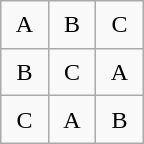<table class="wikitable" style="margin-left:auto;margin-right:auto;text-align:center;width:6em;height:6em;table-layout:fixed;">
<tr>
<td>A</td>
<td>B</td>
<td>C</td>
</tr>
<tr>
<td>B</td>
<td>C</td>
<td>A</td>
</tr>
<tr>
<td>C</td>
<td>A</td>
<td>B</td>
</tr>
</table>
